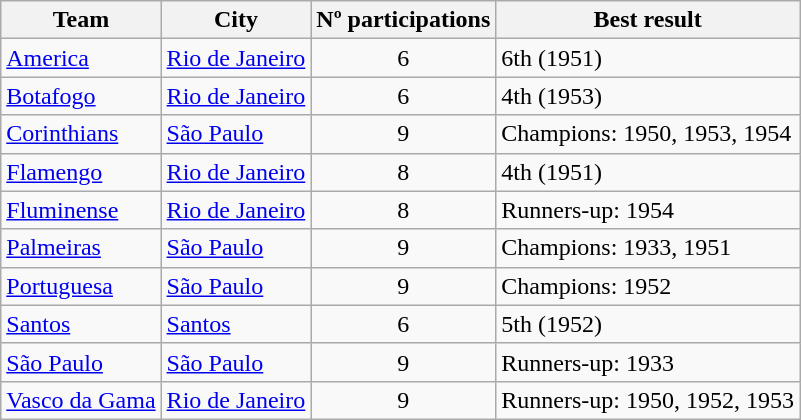<table class="wikitable sortable">
<tr>
<th>Team</th>
<th>City</th>
<th>Nº participations</th>
<th>Best result</th>
</tr>
<tr>
<td><a href='#'>America</a></td>
<td> <a href='#'>Rio de Janeiro</a></td>
<td align=center>6</td>
<td>6th (1951)</td>
</tr>
<tr>
<td><a href='#'>Botafogo</a></td>
<td> <a href='#'>Rio de Janeiro</a></td>
<td align=center>6</td>
<td>4th (1953)</td>
</tr>
<tr>
<td><a href='#'>Corinthians</a></td>
<td> <a href='#'>São Paulo</a></td>
<td align=center>9</td>
<td>Champions: 1950, 1953, 1954</td>
</tr>
<tr>
<td><a href='#'>Flamengo</a></td>
<td> <a href='#'>Rio de Janeiro</a></td>
<td align=center>8</td>
<td>4th (1951)</td>
</tr>
<tr>
<td><a href='#'>Fluminense</a></td>
<td> <a href='#'>Rio de Janeiro</a></td>
<td align=center>8</td>
<td>Runners-up: 1954</td>
</tr>
<tr>
<td><a href='#'>Palmeiras</a></td>
<td> <a href='#'>São Paulo</a></td>
<td align=center>9</td>
<td>Champions: 1933, 1951</td>
</tr>
<tr>
<td><a href='#'>Portuguesa</a></td>
<td> <a href='#'>São Paulo</a></td>
<td align=center>9</td>
<td>Champions: 1952</td>
</tr>
<tr>
<td><a href='#'>Santos</a></td>
<td> <a href='#'>Santos</a></td>
<td align=center>6</td>
<td>5th (1952)</td>
</tr>
<tr>
<td><a href='#'>São Paulo</a></td>
<td> <a href='#'>São Paulo</a></td>
<td align=center>9</td>
<td>Runners-up: 1933</td>
</tr>
<tr>
<td><a href='#'>Vasco da Gama</a></td>
<td> <a href='#'>Rio de Janeiro</a></td>
<td align=center>9</td>
<td>Runners-up: 1950, 1952, 1953</td>
</tr>
</table>
